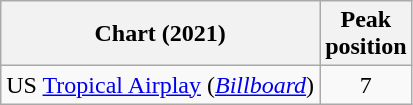<table class="wikitable sortable plainrowheaders" style="text-align:center;">
<tr>
<th scope="col">Chart (2021)</th>
<th scope="col">Peak<br>position</th>
</tr>
<tr>
<td>US <a href='#'>Tropical Airplay</a> (<em><a href='#'>Billboard</a></em>)</td>
<td style="text-align:center;">7</td>
</tr>
</table>
